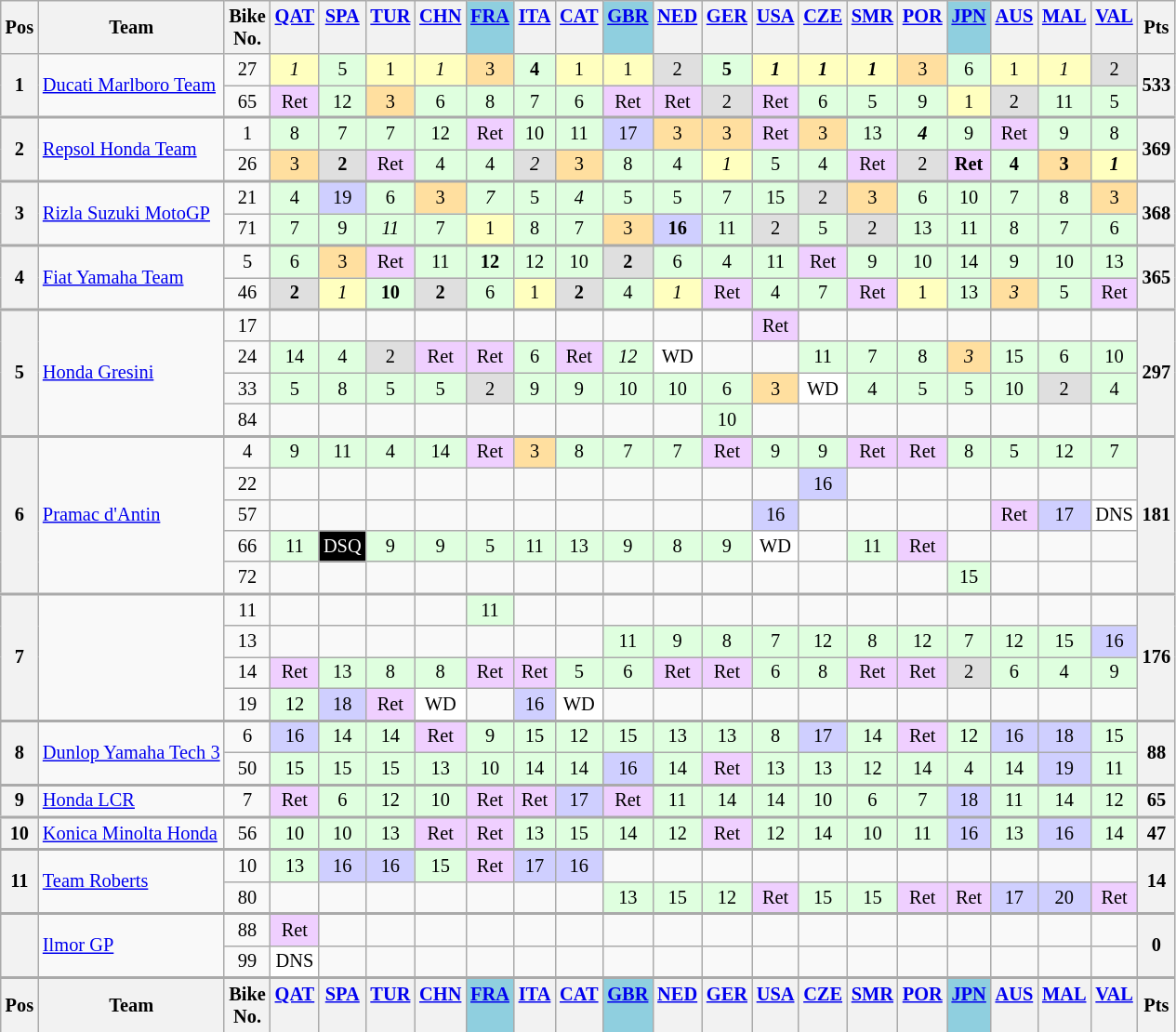<table class="wikitable" style="font-size: 85%; text-align:center">
<tr valign="top">
<th valign="middle" scope="col">Pos</th>
<th valign="middle" scope="col">Team</th>
<th valign="middle" scope="col">Bike<br>No.</th>
<th><a href='#'>QAT</a><br></th>
<th><a href='#'>SPA</a><br></th>
<th><a href='#'>TUR</a><br></th>
<th><a href='#'>CHN</a><br></th>
<th style="background:#8fcfdf;"><a href='#'>FRA</a><br></th>
<th><a href='#'>ITA</a><br></th>
<th><a href='#'>CAT</a><br></th>
<th style="background:#8fcfdf;"><a href='#'>GBR</a><br></th>
<th><a href='#'>NED</a><br></th>
<th><a href='#'>GER</a><br></th>
<th><a href='#'>USA</a><br></th>
<th><a href='#'>CZE</a><br></th>
<th><a href='#'>SMR</a><br></th>
<th><a href='#'>POR</a><br></th>
<th style="background:#8fcfdf;"><a href='#'>JPN</a><br></th>
<th><a href='#'>AUS</a><br></th>
<th><a href='#'>MAL</a><br></th>
<th><a href='#'>VAL</a><br></th>
<th valign="middle">Pts</th>
</tr>
<tr>
<th rowspan="2">1</th>
<td align="left" rowspan="2"> <a href='#'>Ducati Marlboro Team</a></td>
<td>27</td>
<td style="background:#ffffbf;"><em>1</em></td>
<td style="background:#dfffdf;">5</td>
<td style="background:#ffffbf;">1</td>
<td style="background:#ffffbf;"><em>1</em></td>
<td style="background:#ffdf9f;">3</td>
<td style="background:#dfffdf;"><strong>4</strong></td>
<td style="background:#ffffbf;">1</td>
<td style="background:#ffffbf;">1</td>
<td style="background:#dfdfdf;">2</td>
<td style="background:#dfffdf;"><strong>5</strong></td>
<td style="background:#ffffbf;"><strong><em>1</em></strong></td>
<td style="background:#ffffbf;"><strong><em>1</em></strong></td>
<td style="background:#ffffbf;"><strong><em>1</em></strong></td>
<td style="background:#ffdf9f;">3</td>
<td style="background:#dfffdf;">6</td>
<td style="background:#ffffbf;">1</td>
<td style="background:#ffffbf;"><em>1</em></td>
<td style="background:#dfdfdf;">2</td>
<th rowspan="2">533</th>
</tr>
<tr>
<td>65</td>
<td style="background:#efcfff;">Ret</td>
<td style="background:#dfffdf;">12</td>
<td style="background:#ffdf9f;">3</td>
<td style="background:#dfffdf;">6</td>
<td style="background:#dfffdf;">8</td>
<td style="background:#dfffdf;">7</td>
<td style="background:#dfffdf;">6</td>
<td style="background:#efcfff;">Ret</td>
<td style="background:#efcfff;">Ret</td>
<td style="background:#dfdfdf;">2</td>
<td style="background:#efcfff;">Ret</td>
<td style="background:#dfffdf;">6</td>
<td style="background:#dfffdf;">5</td>
<td style="background:#dfffdf;">9</td>
<td style="background:#ffffbf;">1</td>
<td style="background:#dfdfdf;">2</td>
<td style="background:#dfffdf;">11</td>
<td style="background:#dfffdf;">5</td>
</tr>
<tr style="border-top:2px solid #aaaaaa">
<th rowspan="2">2</th>
<td align="left" rowspan="2"> <a href='#'>Repsol Honda Team</a></td>
<td>1</td>
<td style="background:#dfffdf;">8</td>
<td style="background:#dfffdf;">7</td>
<td style="background:#dfffdf;">7</td>
<td style="background:#dfffdf;">12</td>
<td style="background:#efcfff;">Ret</td>
<td style="background:#dfffdf;">10</td>
<td style="background:#dfffdf;">11</td>
<td style="background:#cfcfff;">17</td>
<td style="background:#ffdf9f;">3</td>
<td style="background:#ffdf9f;">3</td>
<td style="background:#efcfff;">Ret</td>
<td style="background:#ffdf9f;">3</td>
<td style="background:#dfffdf;">13</td>
<td style="background:#dfffdf;"><strong><em>4</em></strong></td>
<td style="background:#dfffdf;">9</td>
<td style="background:#efcfff;">Ret</td>
<td style="background:#dfffdf;">9</td>
<td style="background:#dfffdf;">8</td>
<th rowspan="2">369</th>
</tr>
<tr>
<td>26</td>
<td style="background:#ffdf9f;">3</td>
<td style="background:#dfdfdf;"><strong>2</strong></td>
<td style="background:#efcfff;">Ret</td>
<td style="background:#dfffdf;">4</td>
<td style="background:#dfffdf;">4</td>
<td style="background:#dfdfdf;"><em>2</em></td>
<td style="background:#ffdf9f;">3</td>
<td style="background:#dfffdf;">8</td>
<td style="background:#dfffdf;">4</td>
<td style="background:#ffffbf;"><em>1</em></td>
<td style="background:#dfffdf;">5</td>
<td style="background:#dfffdf;">4</td>
<td style="background:#efcfff;">Ret</td>
<td style="background:#dfdfdf;">2</td>
<td style="background:#efcfff;"><strong>Ret</strong></td>
<td style="background:#dfffdf;"><strong>4</strong></td>
<td style="background:#ffdf9f;"><strong>3</strong></td>
<td style="background:#ffffbf;"><strong><em>1</em></strong></td>
</tr>
<tr style="border-top:2px solid #aaaaaa">
<th rowspan="2">3</th>
<td align="left" rowspan="2"> <a href='#'>Rizla Suzuki MotoGP</a></td>
<td>21</td>
<td style="background:#dfffdf;">4</td>
<td style="background:#cfcfff;">19</td>
<td style="background:#dfffdf;">6</td>
<td style="background:#ffdf9f;">3</td>
<td style="background:#dfffdf;"><em>7</em></td>
<td style="background:#dfffdf;">5</td>
<td style="background:#dfffdf;"><em>4</em></td>
<td style="background:#dfffdf;">5</td>
<td style="background:#dfffdf;">5</td>
<td style="background:#dfffdf;">7</td>
<td style="background:#dfffdf;">15</td>
<td style="background:#dfdfdf;">2</td>
<td style="background:#ffdf9f;">3</td>
<td style="background:#dfffdf;">6</td>
<td style="background:#dfffdf;">10</td>
<td style="background:#dfffdf;">7</td>
<td style="background:#dfffdf;">8</td>
<td style="background:#ffdf9f;">3</td>
<th rowspan="2">368</th>
</tr>
<tr>
<td>71</td>
<td style="background:#dfffdf;">7</td>
<td style="background:#dfffdf;">9</td>
<td style="background:#dfffdf;"><em>11</em></td>
<td style="background:#dfffdf;">7</td>
<td style="background:#ffffbf;">1</td>
<td style="background:#dfffdf;">8</td>
<td style="background:#dfffdf;">7</td>
<td style="background:#ffdf9f;">3</td>
<td style="background:#cfcfff;"><strong>16</strong></td>
<td style="background:#dfffdf;">11</td>
<td style="background:#dfdfdf;">2</td>
<td style="background:#dfffdf;">5</td>
<td style="background:#dfdfdf;">2</td>
<td style="background:#dfffdf;">13</td>
<td style="background:#dfffdf;">11</td>
<td style="background:#dfffdf;">8</td>
<td style="background:#dfffdf;">7</td>
<td style="background:#dfffdf;">6</td>
</tr>
<tr style="border-top:2px solid #aaaaaa">
<th rowspan="2">4</th>
<td align="left" rowspan="2"> <a href='#'>Fiat Yamaha Team</a></td>
<td>5</td>
<td style="background:#dfffdf;">6</td>
<td style="background:#ffdf9f;">3</td>
<td style="background:#efcfff;">Ret</td>
<td style="background:#dfffdf;">11</td>
<td style="background:#dfffdf;"><strong>12</strong></td>
<td style="background:#dfffdf;">12</td>
<td style="background:#dfffdf;">10</td>
<td style="background:#dfdfdf;"><strong>2</strong></td>
<td style="background:#dfffdf;">6</td>
<td style="background:#dfffdf;">4</td>
<td style="background:#dfffdf;">11</td>
<td style="background:#efcfff;">Ret</td>
<td style="background:#dfffdf;">9</td>
<td style="background:#dfffdf;">10</td>
<td style="background:#dfffdf;">14</td>
<td style="background:#dfffdf;">9</td>
<td style="background:#dfffdf;">10</td>
<td style="background:#dfffdf;">13</td>
<th rowspan="2">365</th>
</tr>
<tr>
<td>46</td>
<td style="background:#dfdfdf;"><strong>2</strong></td>
<td style="background:#ffffbf;"><em>1</em></td>
<td style="background:#dfffdf;"><strong>10</strong></td>
<td style="background:#dfdfdf;"><strong>2</strong></td>
<td style="background:#dfffdf;">6</td>
<td style="background:#ffffbf;">1</td>
<td style="background:#dfdfdf;"><strong>2</strong></td>
<td style="background:#dfffdf;">4</td>
<td style="background:#ffffbf;"><em>1</em></td>
<td style="background:#efcfff;">Ret</td>
<td style="background:#dfffdf;">4</td>
<td style="background:#dfffdf;">7</td>
<td style="background:#efcfff;">Ret</td>
<td style="background:#ffffbf;">1</td>
<td style="background:#dfffdf;">13</td>
<td style="background:#ffdf9f;"><em>3</em></td>
<td style="background:#dfffdf;">5</td>
<td style="background:#efcfff;">Ret</td>
</tr>
<tr style="border-top:2px solid #aaaaaa">
<th rowspan="4">5</th>
<td align="left" rowspan="4"> <a href='#'>Honda Gresini</a></td>
<td>17</td>
<td></td>
<td></td>
<td></td>
<td></td>
<td></td>
<td></td>
<td></td>
<td></td>
<td></td>
<td></td>
<td style="background:#efcfff;">Ret</td>
<td></td>
<td></td>
<td></td>
<td></td>
<td></td>
<td></td>
<td></td>
<th rowspan="4">297</th>
</tr>
<tr>
<td>24</td>
<td style="background:#dfffdf;">14</td>
<td style="background:#dfffdf;">4</td>
<td style="background:#dfdfdf;">2</td>
<td style="background:#efcfff;">Ret</td>
<td style="background:#efcfff;">Ret</td>
<td style="background:#dfffdf;">6</td>
<td style="background:#efcfff;">Ret</td>
<td style="background:#dfffdf;"><em>12</em></td>
<td style="background:#ffffff;">WD</td>
<td></td>
<td></td>
<td style="background:#dfffdf;">11</td>
<td style="background:#dfffdf;">7</td>
<td style="background:#dfffdf;">8</td>
<td style="background:#ffdf9f;"><em>3</em></td>
<td style="background:#dfffdf;">15</td>
<td style="background:#dfffdf;">6</td>
<td style="background:#dfffdf;">10</td>
</tr>
<tr>
<td>33</td>
<td style="background:#dfffdf;">5</td>
<td style="background:#dfffdf;">8</td>
<td style="background:#dfffdf;">5</td>
<td style="background:#dfffdf;">5</td>
<td style="background:#dfdfdf;">2</td>
<td style="background:#dfffdf;">9</td>
<td style="background:#dfffdf;">9</td>
<td style="background:#dfffdf;">10</td>
<td style="background:#dfffdf;">10</td>
<td style="background:#dfffdf;">6</td>
<td style="background:#ffdf9f;">3</td>
<td style="background:#ffffff;">WD</td>
<td style="background:#dfffdf;">4</td>
<td style="background:#dfffdf;">5</td>
<td style="background:#dfffdf;">5</td>
<td style="background:#dfffdf;">10</td>
<td style="background:#dfdfdf;">2</td>
<td style="background:#dfffdf;">4</td>
</tr>
<tr>
<td>84</td>
<td></td>
<td></td>
<td></td>
<td></td>
<td></td>
<td></td>
<td></td>
<td></td>
<td></td>
<td style="background:#dfffdf;">10</td>
<td></td>
<td></td>
<td></td>
<td></td>
<td></td>
<td></td>
<td></td>
<td></td>
</tr>
<tr style="border-top:2px solid #aaaaaa">
<th rowspan="5">6</th>
<td align="left" rowspan="5"> <a href='#'>Pramac d'Antin</a></td>
<td>4</td>
<td style="background:#dfffdf;">9</td>
<td style="background:#dfffdf;">11</td>
<td style="background:#dfffdf;">4</td>
<td style="background:#dfffdf;">14</td>
<td style="background:#efcfff;">Ret</td>
<td style="background:#ffdf9f;">3</td>
<td style="background:#dfffdf;">8</td>
<td style="background:#dfffdf;">7</td>
<td style="background:#dfffdf;">7</td>
<td style="background:#efcfff;">Ret</td>
<td style="background:#dfffdf;">9</td>
<td style="background:#dfffdf;">9</td>
<td style="background:#efcfff;">Ret</td>
<td style="background:#efcfff;">Ret</td>
<td style="background:#dfffdf;">8</td>
<td style="background:#dfffdf;">5</td>
<td style="background:#dfffdf;">12</td>
<td style="background:#dfffdf;">7</td>
<th rowspan="5">181</th>
</tr>
<tr>
<td>22</td>
<td></td>
<td></td>
<td></td>
<td></td>
<td></td>
<td></td>
<td></td>
<td></td>
<td></td>
<td></td>
<td></td>
<td style="background:#cfcfff;">16</td>
<td></td>
<td></td>
<td></td>
<td></td>
<td></td>
<td></td>
</tr>
<tr>
<td>57</td>
<td></td>
<td></td>
<td></td>
<td></td>
<td></td>
<td></td>
<td></td>
<td></td>
<td></td>
<td></td>
<td style="background:#cfcfff;">16</td>
<td></td>
<td></td>
<td></td>
<td></td>
<td style="background:#efcfff;">Ret</td>
<td style="background:#cfcfff;">17</td>
<td style="background:#ffffff;">DNS</td>
</tr>
<tr>
<td>66</td>
<td style="background:#dfffdf;">11</td>
<td style="background:#000000; color:white">DSQ</td>
<td style="background:#dfffdf;">9</td>
<td style="background:#dfffdf;">9</td>
<td style="background:#dfffdf;">5</td>
<td style="background:#dfffdf;">11</td>
<td style="background:#dfffdf;">13</td>
<td style="background:#dfffdf;">9</td>
<td style="background:#dfffdf;">8</td>
<td style="background:#dfffdf;">9</td>
<td style="background:#ffffff;">WD</td>
<td></td>
<td style="background:#dfffdf;">11</td>
<td style="background:#efcfff;">Ret</td>
<td></td>
<td></td>
<td></td>
<td></td>
</tr>
<tr>
<td>72</td>
<td></td>
<td></td>
<td></td>
<td></td>
<td></td>
<td></td>
<td></td>
<td></td>
<td></td>
<td></td>
<td></td>
<td></td>
<td></td>
<td></td>
<td style="background:#dfffdf;">15</td>
<td></td>
<td></td>
<td></td>
</tr>
<tr style="border-top:2px solid #aaaaaa">
<th rowspan="4">7</th>
<td align="left" rowspan="4"></td>
<td>11</td>
<td></td>
<td></td>
<td></td>
<td></td>
<td style="background:#dfffdf;">11</td>
<td></td>
<td></td>
<td></td>
<td></td>
<td></td>
<td></td>
<td></td>
<td></td>
<td></td>
<td></td>
<td></td>
<td></td>
<td></td>
<th rowspan="4">176</th>
</tr>
<tr>
<td>13</td>
<td></td>
<td></td>
<td></td>
<td></td>
<td></td>
<td></td>
<td></td>
<td style="background:#dfffdf;">11</td>
<td style="background:#dfffdf;">9</td>
<td style="background:#dfffdf;">8</td>
<td style="background:#dfffdf;">7</td>
<td style="background:#dfffdf;">12</td>
<td style="background:#dfffdf;">8</td>
<td style="background:#dfffdf;">12</td>
<td style="background:#dfffdf;">7</td>
<td style="background:#dfffdf;">12</td>
<td style="background:#dfffdf;">15</td>
<td style="background:#cfcfff;">16</td>
</tr>
<tr>
<td>14</td>
<td style="background:#efcfff;">Ret</td>
<td style="background:#dfffdf;">13</td>
<td style="background:#dfffdf;">8</td>
<td style="background:#dfffdf;">8</td>
<td style="background:#efcfff;">Ret</td>
<td style="background:#efcfff;">Ret</td>
<td style="background:#dfffdf;">5</td>
<td style="background:#dfffdf;">6</td>
<td style="background:#efcfff;">Ret</td>
<td style="background:#efcfff;">Ret</td>
<td style="background:#dfffdf;">6</td>
<td style="background:#dfffdf;">8</td>
<td style="background:#efcfff;">Ret</td>
<td style="background:#efcfff;">Ret</td>
<td style="background:#dfdfdf;">2</td>
<td style="background:#dfffdf;">6</td>
<td style="background:#dfffdf;">4</td>
<td style="background:#dfffdf;">9</td>
</tr>
<tr>
<td>19</td>
<td style="background:#dfffdf;">12</td>
<td style="background:#cfcfff;">18</td>
<td style="background:#efcfff;">Ret</td>
<td style="background:#ffffff;">WD</td>
<td></td>
<td style="background:#cfcfff;">16</td>
<td style="background:#ffffff;">WD</td>
<td></td>
<td></td>
<td></td>
<td></td>
<td></td>
<td></td>
<td></td>
<td></td>
<td></td>
<td></td>
<td></td>
</tr>
<tr style="border-top:2px solid #aaaaaa">
<th rowspan="2">8</th>
<td align="left" rowspan="2"> <a href='#'>Dunlop Yamaha Tech 3</a></td>
<td>6</td>
<td style="background:#cfcfff;">16</td>
<td style="background:#dfffdf;">14</td>
<td style="background:#dfffdf;">14</td>
<td style="background:#efcfff;">Ret</td>
<td style="background:#dfffdf;">9</td>
<td style="background:#dfffdf;">15</td>
<td style="background:#dfffdf;">12</td>
<td style="background:#dfffdf;">15</td>
<td style="background:#dfffdf;">13</td>
<td style="background:#dfffdf;">13</td>
<td style="background:#dfffdf;">8</td>
<td style="background:#cfcfff;">17</td>
<td style="background:#dfffdf;">14</td>
<td style="background:#efcfff;">Ret</td>
<td style="background:#dfffdf;">12</td>
<td style="background:#cfcfff;">16</td>
<td style="background:#cfcfff;">18</td>
<td style="background:#dfffdf;">15</td>
<th rowspan="2">88</th>
</tr>
<tr>
<td>50</td>
<td style="background:#dfffdf;">15</td>
<td style="background:#dfffdf;">15</td>
<td style="background:#dfffdf;">15</td>
<td style="background:#dfffdf;">13</td>
<td style="background:#dfffdf;">10</td>
<td style="background:#dfffdf;">14</td>
<td style="background:#dfffdf;">14</td>
<td style="background:#cfcfff;">16</td>
<td style="background:#dfffdf;">14</td>
<td style="background:#efcfff;">Ret</td>
<td style="background:#dfffdf;">13</td>
<td style="background:#dfffdf;">13</td>
<td style="background:#dfffdf;">12</td>
<td style="background:#dfffdf;">14</td>
<td style="background:#dfffdf;">4</td>
<td style="background:#dfffdf;">14</td>
<td style="background:#cfcfff;">19</td>
<td style="background:#dfffdf;">11</td>
</tr>
<tr style="border-top:2px solid #aaaaaa">
<th>9</th>
<td align="left"> <a href='#'>Honda LCR</a></td>
<td>7</td>
<td style="background:#efcfff;">Ret</td>
<td style="background:#dfffdf;">6</td>
<td style="background:#dfffdf;">12</td>
<td style="background:#dfffdf;">10</td>
<td style="background:#efcfff;">Ret</td>
<td style="background:#efcfff;">Ret</td>
<td style="background:#cfcfff;">17</td>
<td style="background:#efcfff;">Ret</td>
<td style="background:#dfffdf;">11</td>
<td style="background:#dfffdf;">14</td>
<td style="background:#dfffdf;">14</td>
<td style="background:#dfffdf;">10</td>
<td style="background:#dfffdf;">6</td>
<td style="background:#dfffdf;">7</td>
<td style="background:#cfcfff;">18</td>
<td style="background:#dfffdf;">11</td>
<td style="background:#dfffdf;">14</td>
<td style="background:#dfffdf;">12</td>
<th>65</th>
</tr>
<tr style="border-top:2px solid #aaaaaa">
<th>10</th>
<td align="left"> <a href='#'>Konica Minolta Honda</a></td>
<td>56</td>
<td style="background:#dfffdf;">10</td>
<td style="background:#dfffdf;">10</td>
<td style="background:#dfffdf;">13</td>
<td style="background:#efcfff;">Ret</td>
<td style="background:#efcfff;">Ret</td>
<td style="background:#dfffdf;">13</td>
<td style="background:#dfffdf;">15</td>
<td style="background:#dfffdf;">14</td>
<td style="background:#dfffdf;">12</td>
<td style="background:#efcfff;">Ret</td>
<td style="background:#dfffdf;">12</td>
<td style="background:#dfffdf;">14</td>
<td style="background:#dfffdf;">10</td>
<td style="background:#dfffdf;">11</td>
<td style="background:#cfcfff;">16</td>
<td style="background:#dfffdf;">13</td>
<td style="background:#cfcfff;">16</td>
<td style="background:#dfffdf;">14</td>
<th>47</th>
</tr>
<tr style="border-top:2px solid #aaaaaa">
<th rowspan="2">11</th>
<td align="left" rowspan="2"> <a href='#'>Team Roberts</a></td>
<td>10</td>
<td style="background:#dfffdf;">13</td>
<td style="background:#cfcfff;">16</td>
<td style="background:#cfcfff;">16</td>
<td style="background:#dfffdf;">15</td>
<td style="background:#efcfff;">Ret</td>
<td style="background:#cfcfff;">17</td>
<td style="background:#cfcfff;">16</td>
<td></td>
<td></td>
<td></td>
<td></td>
<td></td>
<td></td>
<td></td>
<td></td>
<td></td>
<td></td>
<td></td>
<th rowspan="2">14</th>
</tr>
<tr>
<td>80</td>
<td></td>
<td></td>
<td></td>
<td></td>
<td></td>
<td></td>
<td></td>
<td style="background:#dfffdf;">13</td>
<td style="background:#dfffdf;">15</td>
<td style="background:#dfffdf;">12</td>
<td style="background:#efcfff;">Ret</td>
<td style="background:#dfffdf;">15</td>
<td style="background:#dfffdf;">15</td>
<td style="background:#efcfff;">Ret</td>
<td style="background:#efcfff;">Ret</td>
<td style="background:#cfcfff;">17</td>
<td style="background:#cfcfff;">20</td>
<td style="background:#efcfff;">Ret</td>
</tr>
<tr style="border-top:2px solid #aaaaaa">
<th rowspan="2"></th>
<td align="left" rowspan="2"> <a href='#'>Ilmor GP</a></td>
<td>88</td>
<td style="background:#efcfff;">Ret</td>
<td></td>
<td></td>
<td></td>
<td></td>
<td></td>
<td></td>
<td></td>
<td></td>
<td></td>
<td></td>
<td></td>
<td></td>
<td></td>
<td></td>
<td></td>
<td></td>
<td></td>
<th rowspan="2">0</th>
</tr>
<tr>
<td>99</td>
<td style="background:#ffffff;">DNS</td>
<td></td>
<td></td>
<td></td>
<td></td>
<td></td>
<td></td>
<td></td>
<td></td>
<td></td>
<td></td>
<td></td>
<td></td>
<td></td>
<td></td>
<td></td>
<td></td>
<td></td>
</tr>
<tr valign="top" style="border-top:2px solid #aaaaaa">
<th valign="middle" scope="col">Pos</th>
<th valign="middle" scope="col">Team</th>
<th valign="middle" scope="col">Bike<br>No.</th>
<th><a href='#'>QAT</a><br></th>
<th><a href='#'>SPA</a><br></th>
<th><a href='#'>TUR</a><br></th>
<th><a href='#'>CHN</a><br></th>
<th style="background:#8fcfdf;"><a href='#'>FRA</a><br></th>
<th><a href='#'>ITA</a><br></th>
<th><a href='#'>CAT</a><br></th>
<th style="background:#8fcfdf;"><a href='#'>GBR</a><br></th>
<th><a href='#'>NED</a><br></th>
<th><a href='#'>GER</a><br></th>
<th><a href='#'>USA</a><br></th>
<th><a href='#'>CZE</a><br></th>
<th><a href='#'>SMR</a><br></th>
<th><a href='#'>POR</a><br></th>
<th style="background:#8fcfdf;"><a href='#'>JPN</a><br></th>
<th><a href='#'>AUS</a><br></th>
<th><a href='#'>MAL</a><br></th>
<th><a href='#'>VAL</a><br></th>
<th valign="middle">Pts</th>
</tr>
</table>
